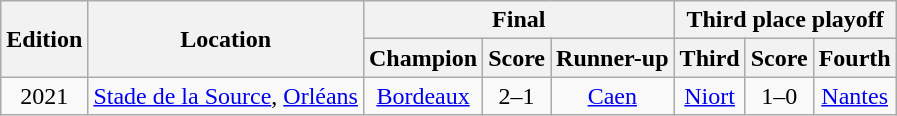<table class="wikitable">
<tr>
<th rowspan="2">Edition</th>
<th rowspan="2">Location</th>
<th colspan="3">Final</th>
<th colspan="3">Third place playoff</th>
</tr>
<tr>
<th>Champion</th>
<th>Score</th>
<th>Runner-up</th>
<th>Third</th>
<th>Score</th>
<th>Fourth</th>
</tr>
<tr>
<td align="center">2021</td>
<td align="center"><a href='#'>Stade de la Source</a>, <a href='#'>Orléans</a></td>
<td align="center"><a href='#'>Bordeaux</a></td>
<td align="center">2–1</td>
<td align="center"><a href='#'>Caen</a></td>
<td align="center"><a href='#'>Niort</a></td>
<td align="center">1–0</td>
<td align="center"><a href='#'>Nantes</a></td>
</tr>
</table>
